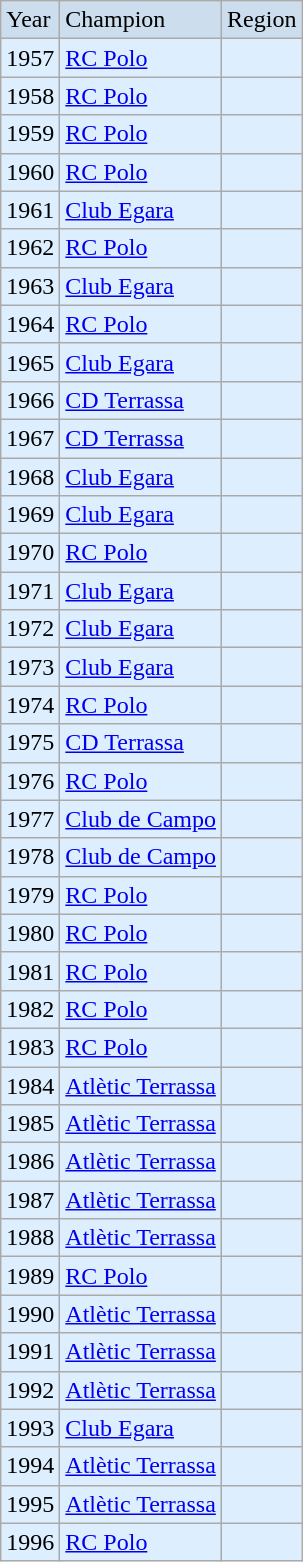<table class="wikitable">
<tr>
<td bgcolor=#CCDDEE>Year</td>
<td bgcolor=#CCDDEE>Champion</td>
<td bgcolor=#CCDDEE>Region</td>
</tr>
<tr bgcolor=#DDEEFF>
<td>1957</td>
<td><a href='#'>RC Polo</a></td>
<td></td>
</tr>
<tr bgcolor=#DDEEFF>
<td>1958</td>
<td><a href='#'>RC Polo</a></td>
<td></td>
</tr>
<tr bgcolor=#DDEEFF>
<td>1959</td>
<td><a href='#'>RC Polo</a></td>
<td></td>
</tr>
<tr bgcolor=#DDEEFF>
<td>1960</td>
<td><a href='#'>RC Polo</a></td>
<td></td>
</tr>
<tr bgcolor=#DDEEFF>
<td>1961</td>
<td><a href='#'>Club Egara</a></td>
<td></td>
</tr>
<tr bgcolor=#DDEEFF>
<td>1962</td>
<td><a href='#'>RC Polo</a></td>
<td></td>
</tr>
<tr bgcolor=#DDEEFF>
<td>1963</td>
<td><a href='#'>Club Egara</a></td>
<td></td>
</tr>
<tr bgcolor=#DDEEFF>
<td>1964</td>
<td><a href='#'>RC Polo</a></td>
<td></td>
</tr>
<tr bgcolor=#DDEEFF>
<td>1965</td>
<td><a href='#'>Club Egara</a></td>
<td></td>
</tr>
<tr bgcolor=#DDEEFF>
<td>1966</td>
<td><a href='#'>CD Terrassa</a></td>
<td></td>
</tr>
<tr bgcolor=#DDEEFF>
<td>1967</td>
<td><a href='#'>CD Terrassa</a></td>
<td></td>
</tr>
<tr bgcolor=#DDEEFF>
<td>1968</td>
<td><a href='#'>Club Egara</a></td>
<td></td>
</tr>
<tr bgcolor=#DDEEFF>
<td>1969</td>
<td><a href='#'>Club Egara</a></td>
<td></td>
</tr>
<tr bgcolor=#DDEEFF>
<td>1970</td>
<td><a href='#'>RC Polo</a></td>
<td></td>
</tr>
<tr bgcolor=#DDEEFF>
<td>1971</td>
<td><a href='#'>Club Egara</a></td>
<td></td>
</tr>
<tr bgcolor=#DDEEFF>
<td>1972</td>
<td><a href='#'>Club Egara</a></td>
<td></td>
</tr>
<tr bgcolor=#DDEEFF>
<td>1973</td>
<td><a href='#'>Club Egara</a></td>
<td></td>
</tr>
<tr bgcolor=#DDEEFF>
<td>1974</td>
<td><a href='#'>RC Polo</a></td>
<td></td>
</tr>
<tr bgcolor=#DDEEFF>
<td>1975</td>
<td><a href='#'>CD Terrassa</a></td>
<td></td>
</tr>
<tr bgcolor=#DDEEFF>
<td>1976</td>
<td><a href='#'>RC Polo</a></td>
<td></td>
</tr>
<tr bgcolor=#DDEEFF>
<td>1977</td>
<td><a href='#'>Club de Campo</a></td>
<td></td>
</tr>
<tr bgcolor=#DDEEFF>
<td>1978</td>
<td><a href='#'>Club de Campo</a></td>
<td></td>
</tr>
<tr bgcolor=#DDEEFF>
<td>1979</td>
<td><a href='#'>RC Polo</a></td>
<td></td>
</tr>
<tr bgcolor=#DDEEFF>
<td>1980</td>
<td><a href='#'>RC Polo</a></td>
<td></td>
</tr>
<tr bgcolor=#DDEEFF>
<td>1981</td>
<td><a href='#'>RC Polo</a></td>
<td></td>
</tr>
<tr bgcolor=#DDEEFF>
<td>1982</td>
<td><a href='#'>RC Polo</a></td>
<td></td>
</tr>
<tr bgcolor=#DDEEFF>
<td>1983</td>
<td><a href='#'>RC Polo</a></td>
<td></td>
</tr>
<tr bgcolor=#DDEEFF>
<td>1984</td>
<td><a href='#'>Atlètic Terrassa</a></td>
<td></td>
</tr>
<tr bgcolor=#DDEEFF>
<td>1985</td>
<td><a href='#'>Atlètic Terrassa</a></td>
<td></td>
</tr>
<tr bgcolor=#DDEEFF>
<td>1986</td>
<td><a href='#'>Atlètic Terrassa</a></td>
<td></td>
</tr>
<tr bgcolor=#DDEEFF>
<td>1987</td>
<td><a href='#'>Atlètic Terrassa</a></td>
<td></td>
</tr>
<tr bgcolor=#DDEEFF>
<td>1988</td>
<td><a href='#'>Atlètic Terrassa</a></td>
<td></td>
</tr>
<tr bgcolor=#DDEEFF>
<td>1989</td>
<td><a href='#'>RC Polo</a></td>
<td></td>
</tr>
<tr bgcolor=#DDEEFF>
<td>1990</td>
<td><a href='#'>Atlètic Terrassa</a></td>
<td></td>
</tr>
<tr bgcolor=#DDEEFF>
<td>1991</td>
<td><a href='#'>Atlètic Terrassa</a></td>
<td></td>
</tr>
<tr bgcolor=#DDEEFF>
<td>1992</td>
<td><a href='#'>Atlètic Terrassa</a></td>
<td></td>
</tr>
<tr bgcolor=#DDEEFF>
<td>1993</td>
<td><a href='#'>Club Egara</a></td>
<td></td>
</tr>
<tr bgcolor=#DDEEFF>
<td>1994</td>
<td><a href='#'>Atlètic Terrassa</a></td>
<td></td>
</tr>
<tr bgcolor=#DDEEFF>
<td>1995</td>
<td><a href='#'>Atlètic Terrassa</a></td>
<td></td>
</tr>
<tr bgcolor=#DDEEFF>
<td>1996</td>
<td><a href='#'>RC Polo</a></td>
<td></td>
</tr>
</table>
